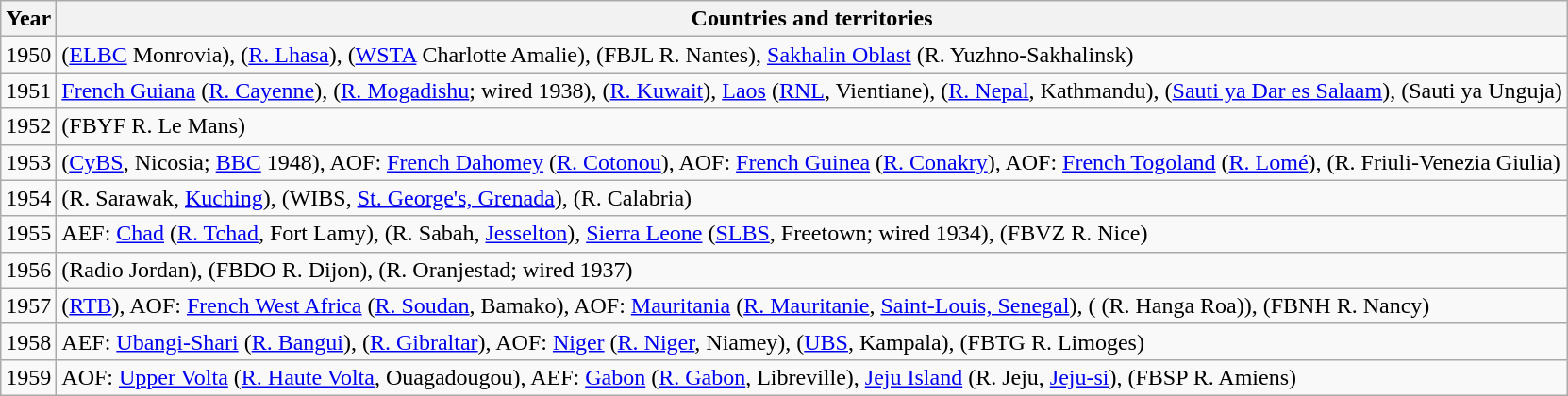<table class="wikitable">
<tr>
<th>Year</th>
<th>Countries and territories</th>
</tr>
<tr>
<td>1950</td>
<td> (<a href='#'>ELBC</a> Monrovia),  (<a href='#'>R. Lhasa</a>),  (<a href='#'>WSTA</a> Charlotte Amalie),  (FBJL R. Nantes),  <a href='#'>Sakhalin Oblast</a> (R. Yuzhno-Sakhalinsk)</td>
</tr>
<tr>
<td>1951</td>
<td> <a href='#'>French Guiana</a> (<a href='#'>R. Cayenne</a>),  (<a href='#'>R. Mogadishu</a>; wired 1938),  (<a href='#'>R. Kuwait</a>),  <a href='#'>Laos</a> (<a href='#'>RNL</a>, Vientiane),  (<a href='#'>R. Nepal</a>, Kathmandu),  (<a href='#'>Sauti ya Dar es Salaam</a>),  (Sauti ya Unguja)</td>
</tr>
<tr>
<td>1952</td>
<td> (FBYF R. Le Mans)</td>
</tr>
<tr>
<td>1953</td>
<td> (<a href='#'>CyBS</a>, Nicosia; <a href='#'>BBC</a> 1948),  AOF: <a href='#'>French Dahomey</a> (<a href='#'>R. Cotonou</a>),  AOF: <a href='#'>French Guinea</a> (<a href='#'>R. Conakry</a>),  AOF: <a href='#'>French Togoland</a> (<a href='#'>R. Lomé</a>),  (R. Friuli-Venezia Giulia)</td>
</tr>
<tr>
<td>1954</td>
<td> (R. Sarawak, <a href='#'>Kuching</a>),  (WIBS, <a href='#'>St. George's, Grenada</a>),  (R. Calabria)</td>
</tr>
<tr>
<td>1955</td>
<td> AEF: <a href='#'>Chad</a> (<a href='#'>R. Tchad</a>, Fort Lamy),  (R. Sabah, <a href='#'>Jesselton</a>),  <a href='#'>Sierra Leone</a> (<a href='#'>SLBS</a>, Freetown; wired 1934),  (FBVZ R. Nice)</td>
</tr>
<tr>
<td>1956</td>
<td> (Radio Jordan),  (FBDO R. Dijon),  (R. Oranjestad; wired 1937)</td>
</tr>
<tr>
<td>1957</td>
<td> (<a href='#'>RTB</a>),  AOF: <a href='#'>French West Africa</a> (<a href='#'>R. Soudan</a>, Bamako),  AOF: <a href='#'>Mauritania</a> (<a href='#'>R. Mauritanie</a>, <a href='#'>Saint-Louis, Senegal</a>),  ( (R. Hanga Roa)),  (FBNH R. Nancy)</td>
</tr>
<tr>
<td>1958</td>
<td> AEF: <a href='#'>Ubangi-Shari</a> (<a href='#'>R. Bangui</a>),  (<a href='#'>R. Gibraltar</a>),  AOF: <a href='#'>Niger</a> (<a href='#'>R. Niger</a>, Niamey),  (<a href='#'>UBS</a>, Kampala),  (FBTG R. Limoges)</td>
</tr>
<tr>
<td>1959</td>
<td> AOF: <a href='#'>Upper Volta</a> (<a href='#'>R. Haute Volta</a>, Ouagadougou),  AEF: <a href='#'>Gabon</a> (<a href='#'>R. Gabon</a>, Libreville),  <a href='#'>Jeju Island</a> (R. Jeju, <a href='#'>Jeju-si</a>),  (FBSP R. Amiens)</td>
</tr>
</table>
